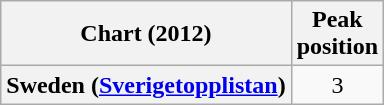<table class="wikitable plainrowheaders">
<tr>
<th>Chart (2012)</th>
<th>Peak<br>position</th>
</tr>
<tr>
<th scope="row">Sweden (<a href='#'>Sverigetopplistan</a>)</th>
<td align="center">3</td>
</tr>
</table>
